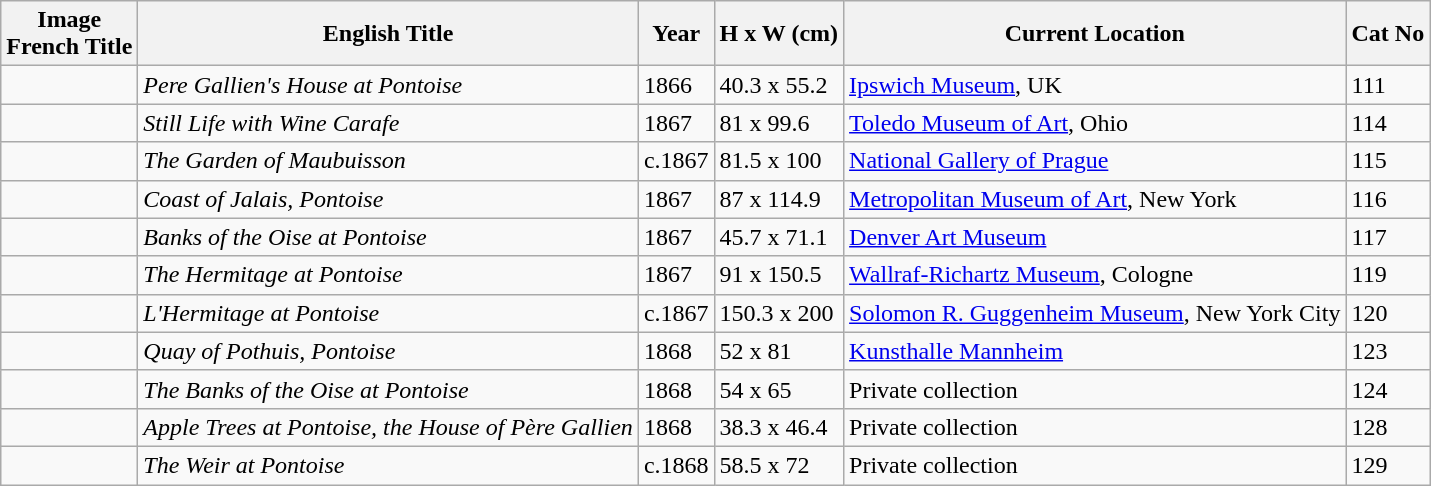<table class="sortable wikitable" style="margin-left:0.5em; text-align:left">
<tr>
<th>Image<br>French Title</th>
<th>English Title</th>
<th>Year</th>
<th>H x W (cm)</th>
<th>Current Location</th>
<th>Cat No</th>
</tr>
<tr>
<td></td>
<td><em>Pere Gallien's House at Pontoise</em></td>
<td>1866</td>
<td>40.3 x 55.2</td>
<td><a href='#'>Ipswich Museum</a>, UK </td>
<td>111</td>
</tr>
<tr>
<td></td>
<td><em>Still Life with Wine Carafe</em></td>
<td>1867</td>
<td>81 x 99.6</td>
<td><a href='#'>Toledo Museum of Art</a>, Ohio </td>
<td>114</td>
</tr>
<tr>
<td></td>
<td><em>The Garden of Maubuisson</em></td>
<td>c.1867</td>
<td>81.5 x 100</td>
<td><a href='#'>National Gallery of Prague</a> </td>
<td>115</td>
</tr>
<tr>
<td></td>
<td><em>Coast of Jalais, Pontoise</em></td>
<td>1867</td>
<td>87 x 114.9</td>
<td><a href='#'>Metropolitan Museum of Art</a>, New York </td>
<td>116</td>
</tr>
<tr>
<td></td>
<td><em>Banks of the Oise at Pontoise</em></td>
<td>1867</td>
<td>45.7 x 71.1</td>
<td><a href='#'>Denver Art Museum</a> </td>
<td>117</td>
</tr>
<tr>
<td></td>
<td><em>The Hermitage at Pontoise</em></td>
<td>1867</td>
<td>91 x 150.5</td>
<td><a href='#'>Wallraf-Richartz Museum</a>, Cologne </td>
<td>119</td>
</tr>
<tr>
<td></td>
<td><em>L'Hermitage at Pontoise</em></td>
<td>c.1867</td>
<td>150.3 x 200</td>
<td><a href='#'>Solomon R. Guggenheim Museum</a>, New York City </td>
<td>120</td>
</tr>
<tr>
<td></td>
<td><em>Quay of Pothuis, Pontoise</em></td>
<td>1868</td>
<td>52 x 81</td>
<td><a href='#'>Kunsthalle Mannheim</a> </td>
<td>123</td>
</tr>
<tr>
<td></td>
<td><em>The Banks of the Oise at Pontoise</em></td>
<td>1868</td>
<td>54 x 65</td>
<td>Private collection </td>
<td>124</td>
</tr>
<tr>
<td></td>
<td><em>Apple Trees at Pontoise, the House of Père Gallien </em></td>
<td>1868</td>
<td>38.3 x 46.4</td>
<td>Private collection </td>
<td>128</td>
</tr>
<tr>
<td></td>
<td><em>The Weir at Pontoise</em></td>
<td>c.1868</td>
<td>58.5 x 72</td>
<td>Private collection </td>
<td>129</td>
</tr>
</table>
